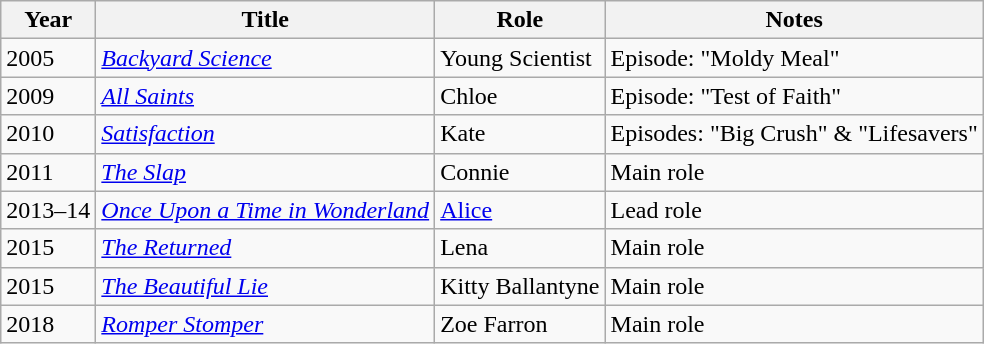<table class="wikitable sortable">
<tr>
<th>Year</th>
<th>Title</th>
<th>Role</th>
<th class="unsortable">Notes</th>
</tr>
<tr>
<td>2005</td>
<td><em><a href='#'>Backyard Science</a></em></td>
<td>Young Scientist</td>
<td>Episode: "Moldy Meal"</td>
</tr>
<tr>
<td>2009</td>
<td><em><a href='#'>All Saints</a></em></td>
<td>Chloe</td>
<td>Episode: "Test of Faith"</td>
</tr>
<tr>
<td>2010</td>
<td><em><a href='#'>Satisfaction</a></em></td>
<td>Kate</td>
<td>Episodes: "Big Crush" & "Lifesavers"</td>
</tr>
<tr>
<td>2011</td>
<td><em><a href='#'>The Slap</a></em></td>
<td>Connie</td>
<td>Main role</td>
</tr>
<tr>
<td>2013–14</td>
<td><em><a href='#'>Once Upon a Time in Wonderland</a></em></td>
<td><a href='#'>Alice</a></td>
<td>Lead role</td>
</tr>
<tr>
<td>2015</td>
<td><em><a href='#'>The Returned</a></em></td>
<td>Lena</td>
<td>Main role</td>
</tr>
<tr>
<td>2015</td>
<td><em><a href='#'>The Beautiful Lie</a></em></td>
<td>Kitty Ballantyne</td>
<td>Main role</td>
</tr>
<tr>
<td>2018</td>
<td><em><a href='#'>Romper Stomper</a></em></td>
<td>Zoe Farron</td>
<td>Main role</td>
</tr>
</table>
